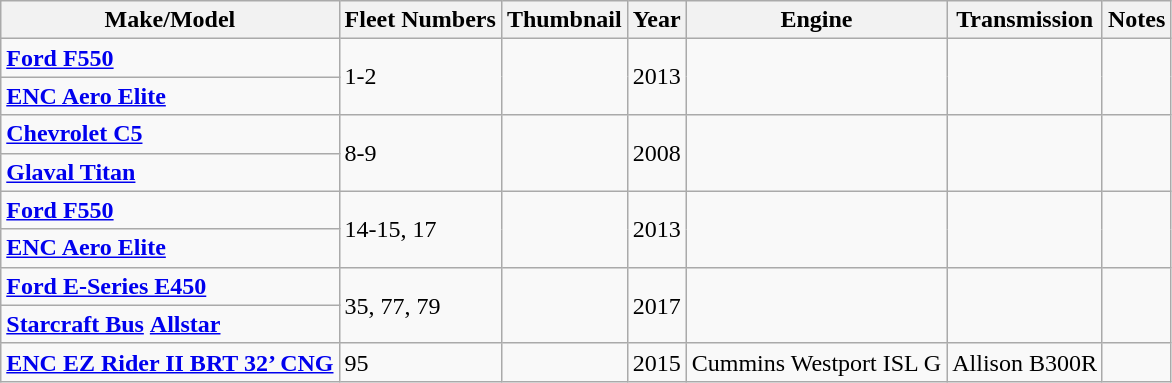<table class="wikitable">
<tr>
<th>Make/Model</th>
<th>Fleet Numbers</th>
<th>Thumbnail</th>
<th>Year</th>
<th>Engine</th>
<th>Transmission</th>
<th>Notes</th>
</tr>
<tr>
<td><strong><a href='#'>Ford F550</a></strong></td>
<td rowspan="2">1-2</td>
<td rowspan="2"></td>
<td rowspan="2">2013</td>
<td rowspan="2"></td>
<td rowspan="2"></td>
<td rowspan="2"></td>
</tr>
<tr>
<td><strong><a href='#'>ENC Aero Elite</a></strong></td>
</tr>
<tr>
<td><strong><a href='#'>Chevrolet C5</a></strong></td>
<td rowspan="2">8-9</td>
<td rowspan="2"></td>
<td rowspan="2">2008</td>
<td rowspan="2"></td>
<td rowspan="2"></td>
<td rowspan="2"></td>
</tr>
<tr>
<td><strong><a href='#'>Glaval Titan</a></strong></td>
</tr>
<tr>
<td><strong><a href='#'>Ford F550</a></strong></td>
<td rowspan="2">14-15, 17</td>
<td rowspan="2"></td>
<td rowspan="2">2013</td>
<td rowspan="2"></td>
<td rowspan="2"></td>
<td rowspan="2"></td>
</tr>
<tr>
<td><a href='#'><strong>ENC Aero Elite</strong></a></td>
</tr>
<tr>
<td><strong><a href='#'>Ford E-Series E450</a></strong></td>
<td rowspan="2">35, 77, 79</td>
<td rowspan="2"></td>
<td rowspan="2">2017</td>
<td rowspan="2"></td>
<td rowspan="2"></td>
<td rowspan="2"></td>
</tr>
<tr>
<td><strong><a href='#'>Starcraft Bus</a></strong> <strong><a href='#'>Allstar</a></strong></td>
</tr>
<tr>
<td><strong><a href='#'>ENC EZ Rider II BRT 32’ CNG</a></strong></td>
<td>95</td>
<td></td>
<td>2015</td>
<td>Cummins Westport ISL G</td>
<td>Allison B300R</td>
<td></td>
</tr>
</table>
